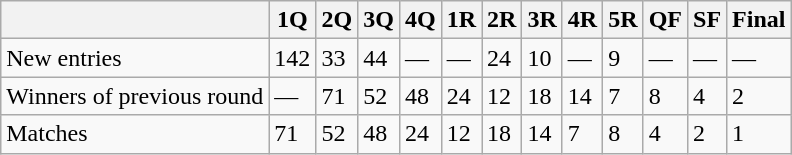<table class="wikitable">
<tr>
<th></th>
<th>1Q</th>
<th>2Q</th>
<th>3Q</th>
<th>4Q</th>
<th>1R</th>
<th>2R</th>
<th>3R</th>
<th>4R</th>
<th>5R</th>
<th>QF</th>
<th>SF</th>
<th>Final</th>
</tr>
<tr>
<td>New entries</td>
<td>142</td>
<td>33</td>
<td>44</td>
<td>—</td>
<td>—</td>
<td>24</td>
<td>10</td>
<td>—</td>
<td>9</td>
<td>—</td>
<td>—</td>
<td>—</td>
</tr>
<tr>
<td>Winners of previous round</td>
<td>—</td>
<td>71</td>
<td>52</td>
<td>48</td>
<td>24</td>
<td>12</td>
<td>18</td>
<td>14</td>
<td>7</td>
<td>8</td>
<td>4</td>
<td>2</td>
</tr>
<tr>
<td>Matches</td>
<td>71</td>
<td>52</td>
<td>48</td>
<td>24</td>
<td>12</td>
<td>18</td>
<td>14</td>
<td>7</td>
<td>8</td>
<td>4</td>
<td>2</td>
<td>1</td>
</tr>
</table>
